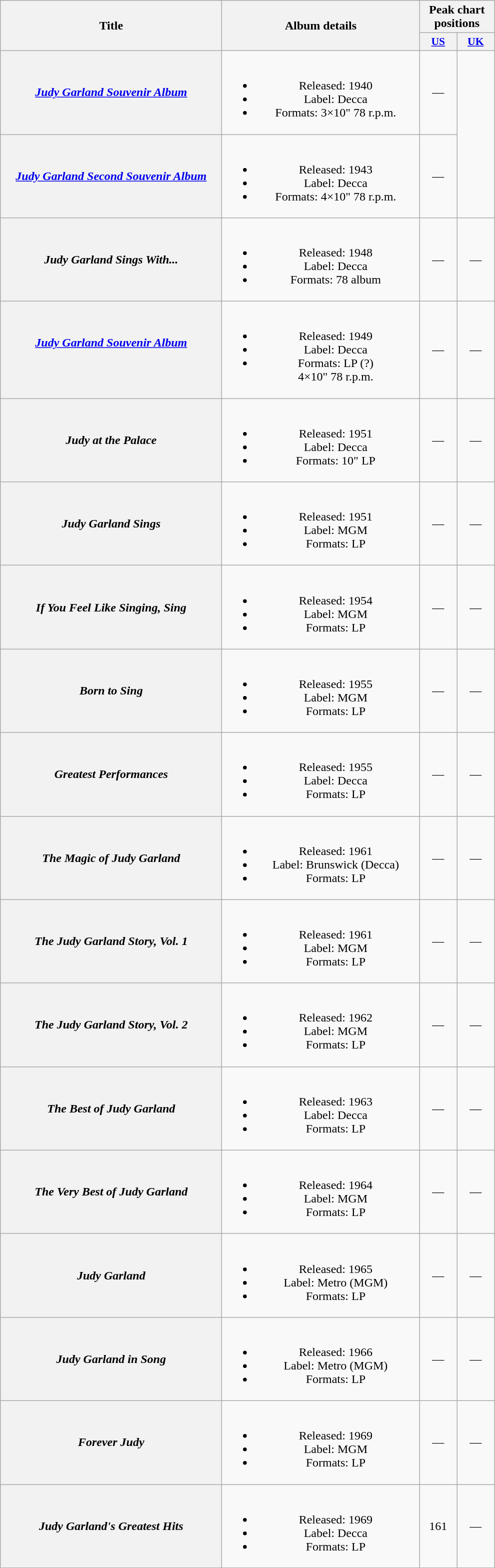<table class="wikitable plainrowheaders" style="text-align:center;" border="1">
<tr>
<th scope="col" rowspan="2" style="width:18em;">Title</th>
<th scope="col" rowspan="2" style="width:16em;">Album details</th>
<th scope="col" colspan="2">Peak chart<br>positions</th>
</tr>
<tr>
<th scope="col" style="width:3em;font-size:90%;"><a href='#'>US</a><br></th>
<th scope="col" style="width:3em;font-size:90%;"><a href='#'>UK</a><br></th>
</tr>
<tr>
<th scope="row"><em><a href='#'>Judy Garland Souvenir Album</a></em></th>
<td><br><ul><li>Released: 1940</li><li>Label: Decca</li><li>Formats: 3×10" 78 r.p.m.</li></ul></td>
<td>—</td>
</tr>
<tr>
<th scope="row"><em><a href='#'>Judy Garland Second Souvenir Album</a></em></th>
<td><br><ul><li>Released: 1943</li><li>Label: Decca</li><li>Formats:  4×10" 78 r.p.m.</li></ul></td>
<td>—</td>
</tr>
<tr>
<th scope="row"><em>Judy Garland Sings With...</em></th>
<td><br><ul><li>Released: 1948</li><li>Label: Decca</li><li>Formats: 78 album</li></ul></td>
<td>—</td>
<td>—</td>
</tr>
<tr>
<th scope="row"><em><a href='#'>Judy Garland Souvenir Album</a></em><br> </th>
<td><br><ul><li>Released: 1949</li><li>Label: Decca</li><li>Formats: LP (?)<br>4×10" 78 r.p.m.</li></ul></td>
<td>—</td>
<td>—</td>
</tr>
<tr>
<th scope="row"><em>Judy at the Palace</em></th>
<td><br><ul><li>Released: 1951</li><li>Label: Decca</li><li>Formats: 10" LP</li></ul></td>
<td>—</td>
<td>—</td>
</tr>
<tr>
<th scope="row"><em>Judy Garland Sings</em></th>
<td><br><ul><li>Released: 1951</li><li>Label: MGM</li><li>Formats: LP</li></ul></td>
<td>—</td>
<td>—</td>
</tr>
<tr>
<th scope="row"><em>If You Feel Like Singing, Sing</em></th>
<td><br><ul><li>Released: 1954</li><li>Label: MGM</li><li>Formats: LP</li></ul></td>
<td>—</td>
<td>—</td>
</tr>
<tr>
<th scope="row"><em>Born to Sing</em></th>
<td><br><ul><li>Released: 1955</li><li>Label: MGM</li><li>Formats: LP</li></ul></td>
<td>—</td>
<td>—</td>
</tr>
<tr>
<th scope="row"><em>Greatest Performances</em></th>
<td><br><ul><li>Released: 1955</li><li>Label: Decca</li><li>Formats: LP</li></ul></td>
<td>—</td>
<td>—</td>
</tr>
<tr>
<th scope="row"><em>The Magic of Judy Garland</em></th>
<td><br><ul><li>Released: 1961</li><li>Label: Brunswick (Decca)</li><li>Formats: LP</li></ul></td>
<td>—</td>
<td>—</td>
</tr>
<tr>
<th scope="row"><em>The Judy Garland Story, Vol. 1</em></th>
<td><br><ul><li>Released: 1961</li><li>Label: MGM</li><li>Formats: LP</li></ul></td>
<td>—</td>
<td>—</td>
</tr>
<tr>
<th scope="row"><em>The Judy Garland Story, Vol. 2</em></th>
<td><br><ul><li>Released: 1962</li><li>Label: MGM</li><li>Formats: LP</li></ul></td>
<td>—</td>
<td>—</td>
</tr>
<tr>
<th scope="row"><em>The Best of Judy Garland</em></th>
<td><br><ul><li>Released: 1963</li><li>Label: Decca</li><li>Formats: LP</li></ul></td>
<td>—</td>
<td>—</td>
</tr>
<tr>
<th scope="row"><em>The Very Best of Judy Garland</em></th>
<td><br><ul><li>Released: 1964</li><li>Label: MGM</li><li>Formats: LP</li></ul></td>
<td>—</td>
<td>—</td>
</tr>
<tr>
<th scope="row"><em>Judy Garland</em></th>
<td><br><ul><li>Released: 1965</li><li>Label: Metro (MGM)</li><li>Formats: LP</li></ul></td>
<td>—</td>
<td>—</td>
</tr>
<tr>
<th scope="row"><em>Judy Garland in Song</em></th>
<td><br><ul><li>Released: 1966</li><li>Label: Metro (MGM)</li><li>Formats: LP</li></ul></td>
<td>—</td>
<td>—</td>
</tr>
<tr>
<th scope="row"><em>Forever Judy</em></th>
<td><br><ul><li>Released: 1969</li><li>Label: MGM</li><li>Formats: LP</li></ul></td>
<td>—</td>
<td>—</td>
</tr>
<tr>
<th scope="row"><em>Judy Garland's Greatest Hits</em></th>
<td><br><ul><li>Released: 1969</li><li>Label: Decca</li><li>Formats: LP</li></ul></td>
<td>161</td>
<td>—</td>
</tr>
<tr>
</tr>
</table>
